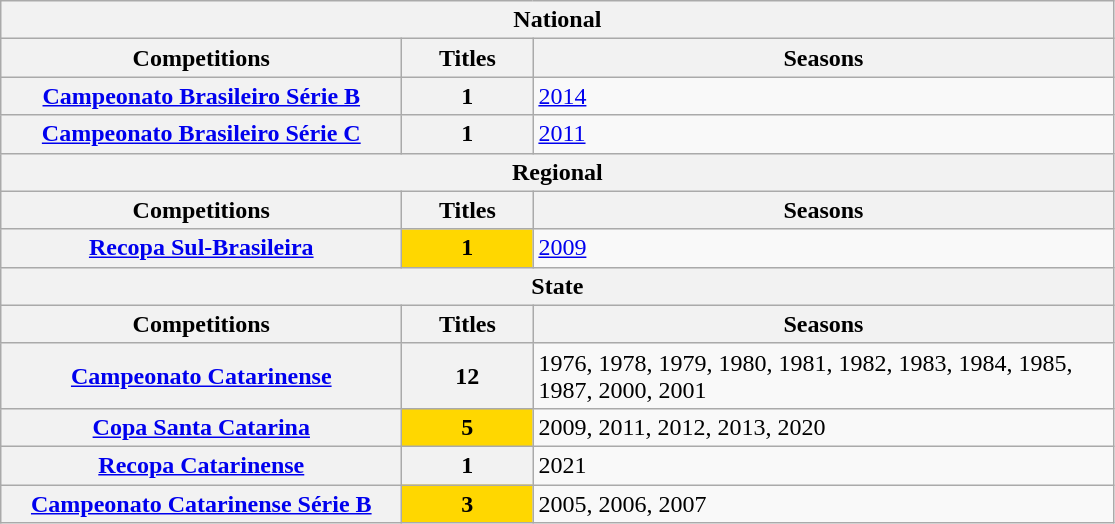<table class="wikitable">
<tr>
<th colspan="3">National</th>
</tr>
<tr>
<th style="width:260px">Competitions</th>
<th style="width:80px">Titles</th>
<th style="width:380px">Seasons</th>
</tr>
<tr>
<th><a href='#'>Campeonato Brasileiro Série B</a></th>
<th>1</th>
<td><a href='#'>2014</a></td>
</tr>
<tr>
<th><a href='#'>Campeonato Brasileiro Série C</a></th>
<th>1</th>
<td><a href='#'>2011</a></td>
</tr>
<tr>
<th colspan="3">Regional</th>
</tr>
<tr>
<th style="width:260px">Competitions</th>
<th style="width:80px">Titles</th>
<th style="width:380px">Seasons</th>
</tr>
<tr>
<th><a href='#'>Recopa Sul-Brasileira</a></th>
<td bgcolor="gold" style="text-align:center"><strong>1</strong></td>
<td><a href='#'>2009</a></td>
</tr>
<tr>
<th colspan="3">State</th>
</tr>
<tr>
<th style="width:260px">Competitions</th>
<th style="width:80px">Titles</th>
<th style="width:380px">Seasons</th>
</tr>
<tr>
<th><a href='#'>Campeonato Catarinense</a></th>
<th>12</th>
<td>1976, 1978, 1979, 1980, 1981, 1982, 1983, 1984, 1985, 1987, 2000, 2001</td>
</tr>
<tr>
<th><a href='#'>Copa Santa Catarina</a></th>
<td bgcolor="gold" style="text-align:center"><strong>5</strong></td>
<td>2009, 2011, 2012, 2013, 2020</td>
</tr>
<tr>
<th><a href='#'>Recopa Catarinense</a></th>
<th>1</th>
<td>2021</td>
</tr>
<tr>
<th><a href='#'>Campeonato Catarinense Série B</a></th>
<td bgcolor="gold" style="text-align:center"><strong>3</strong></td>
<td>2005, 2006, 2007</td>
</tr>
</table>
